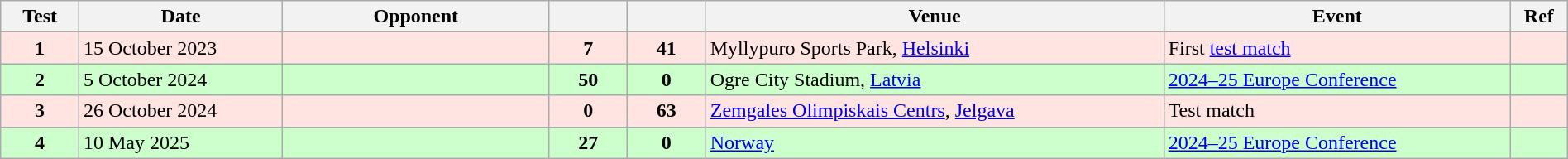<table class="wikitable sortable" style="width:100%">
<tr>
<th style="width:5%">Test</th>
<th style="width:13%">Date</th>
<th style="width:17%">Opponent</th>
<th style="width:5%"></th>
<th style="width:5%"></th>
<th>Venue</th>
<th>Event</th>
<th>Ref</th>
</tr>
<tr bgcolor="FFE4E1">
<td align="center"><strong>1</strong></td>
<td>15 October 2023</td>
<td></td>
<td align="center"><strong>7</strong></td>
<td align="center"><strong>41</strong></td>
<td>Myllypuro Sports Park, <a href='#'>Helsinki</a></td>
<td>First <a href='#'>test match</a></td>
<td></td>
</tr>
<tr bgcolor="#ccffcc">
<td align="center"><strong>2</strong></td>
<td>5 October 2024</td>
<td></td>
<td align="center"><strong>50</strong></td>
<td align="center"><strong>0</strong></td>
<td>Ogre City Stadium, <a href='#'>Latvia</a></td>
<td><a href='#'>2024–25 Europe Conference</a></td>
<td></td>
</tr>
<tr bgcolor="FFE4E1">
<td align="center"><strong>3</strong></td>
<td>26 October 2024</td>
<td></td>
<td align="center"><strong>0</strong></td>
<td align="center"><strong>63</strong></td>
<td><a href='#'>Zemgales Olimpiskais Centrs</a>, <a href='#'>Jelgava</a></td>
<td>Test match</td>
<td></td>
</tr>
<tr bgcolor="#ccffcc">
<td align="center"><strong>4</strong></td>
<td>10 May 2025</td>
<td></td>
<td align="center"><strong>27</strong></td>
<td align="center"><strong>0</strong></td>
<td><a href='#'>Norway</a></td>
<td><a href='#'>2024–25 Europe Conference</a></td>
<td></td>
</tr>
</table>
